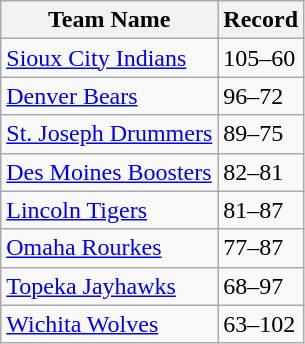<table class="wikitable">
<tr>
<th>Team Name</th>
<th>Record</th>
</tr>
<tr>
<td><a href='#'>Sioux City Indians</a></td>
<td>105–60</td>
</tr>
<tr>
<td><a href='#'>Denver Bears</a></td>
<td>96–72</td>
</tr>
<tr>
<td><a href='#'>St. Joseph Drummers</a></td>
<td>89–75</td>
</tr>
<tr>
<td><a href='#'>Des Moines Boosters</a></td>
<td>82–81</td>
</tr>
<tr>
<td><a href='#'>Lincoln Tigers</a></td>
<td>81–87</td>
</tr>
<tr>
<td><a href='#'>Omaha Rourkes</a></td>
<td>77–87</td>
</tr>
<tr>
<td><a href='#'>Topeka Jayhawks</a></td>
<td>68–97</td>
</tr>
<tr>
<td><a href='#'>Wichita Wolves</a></td>
<td>63–102</td>
</tr>
</table>
